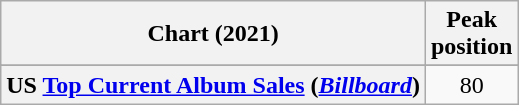<table class="wikitable sortable plainrowheaders" style="text-align:center">
<tr>
<th scope="col">Chart (2021)</th>
<th scope="col">Peak<br>position</th>
</tr>
<tr>
</tr>
<tr>
<th scope="row">US <a href='#'>Top Current Album Sales</a> (<em><a href='#'>Billboard</a></em>)</th>
<td>80</td>
</tr>
</table>
